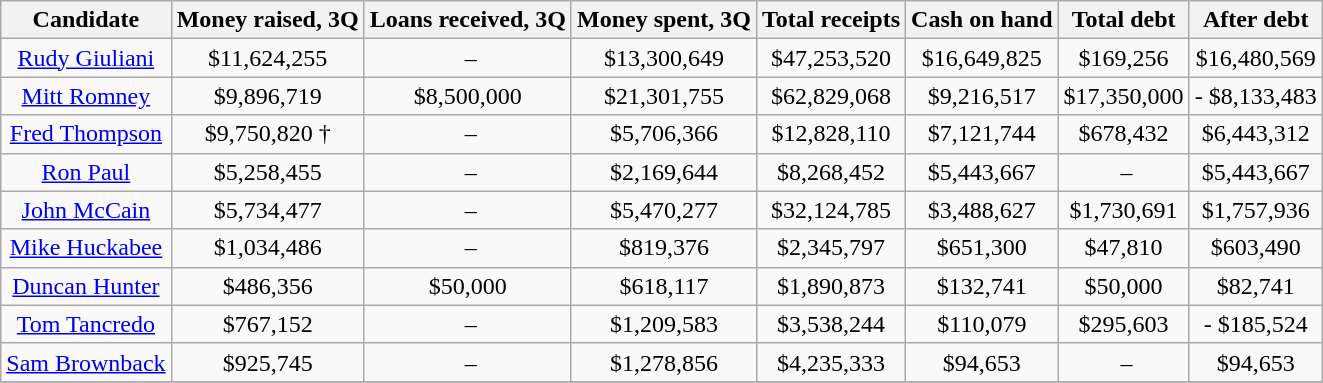<table class="wikitable" style="text-align:center">
<tr>
<th>Candidate</th>
<th>Money raised, 3Q</th>
<th>Loans received, 3Q</th>
<th>Money spent, 3Q</th>
<th>Total receipts</th>
<th>Cash on hand</th>
<th>Total debt</th>
<th>After debt</th>
</tr>
<tr>
<td><a href='#'>Rudy Giuliani</a></td>
<td>$11,624,255</td>
<td> –</td>
<td>$13,300,649</td>
<td>$47,253,520</td>
<td>$16,649,825</td>
<td>$169,256</td>
<td>$16,480,569</td>
</tr>
<tr>
<td><a href='#'>Mitt Romney</a></td>
<td>$9,896,719</td>
<td>$8,500,000</td>
<td>$21,301,755</td>
<td>$62,829,068</td>
<td>$9,216,517</td>
<td>$17,350,000</td>
<td><span>- $8,133,483</span></td>
</tr>
<tr>
<td><a href='#'>Fred Thompson</a></td>
<td>$9,750,820 †</td>
<td> –</td>
<td>$5,706,366</td>
<td>$12,828,110</td>
<td>$7,121,744</td>
<td>$678,432</td>
<td>$6,443,312</td>
</tr>
<tr>
<td><a href='#'>Ron Paul</a></td>
<td>$5,258,455</td>
<td> –</td>
<td>$2,169,644</td>
<td>$8,268,452</td>
<td>$5,443,667</td>
<td> –</td>
<td>$5,443,667</td>
</tr>
<tr>
<td><a href='#'>John McCain</a></td>
<td>$5,734,477</td>
<td> –</td>
<td>$5,470,277</td>
<td>$32,124,785</td>
<td>$3,488,627</td>
<td>$1,730,691</td>
<td>$1,757,936</td>
</tr>
<tr>
<td><a href='#'>Mike Huckabee</a></td>
<td>$1,034,486</td>
<td> –</td>
<td>$819,376</td>
<td>$2,345,797</td>
<td>$651,300</td>
<td>$47,810</td>
<td>$603,490</td>
</tr>
<tr>
<td><a href='#'>Duncan Hunter</a></td>
<td>$486,356</td>
<td>$50,000</td>
<td>$618,117</td>
<td>$1,890,873</td>
<td>$132,741</td>
<td>$50,000</td>
<td>$82,741</td>
</tr>
<tr>
<td><a href='#'>Tom Tancredo</a></td>
<td>$767,152</td>
<td> –</td>
<td>$1,209,583</td>
<td>$3,538,244</td>
<td>$110,079</td>
<td>$295,603</td>
<td><span> - $185,524 </span></td>
</tr>
<tr>
<td><a href='#'>Sam Brownback</a></td>
<td>$925,745</td>
<td> –</td>
<td>$1,278,856</td>
<td>$4,235,333</td>
<td>$94,653</td>
<td> –</td>
<td>$94,653</td>
</tr>
<tr>
</tr>
</table>
